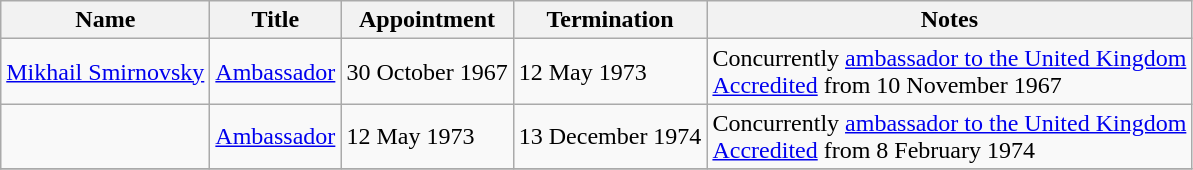<table class="wikitable">
<tr valign="middle">
<th>Name</th>
<th>Title</th>
<th>Appointment</th>
<th>Termination</th>
<th>Notes</th>
</tr>
<tr>
<td><a href='#'>Mikhail Smirnovsky</a></td>
<td><a href='#'>Ambassador</a></td>
<td>30 October 1967</td>
<td>12 May 1973</td>
<td>Concurrently <a href='#'>ambassador to the United Kingdom</a><br><a href='#'>Accredited</a> from 10 November 1967</td>
</tr>
<tr>
<td></td>
<td><a href='#'>Ambassador</a></td>
<td>12 May 1973</td>
<td>13 December 1974</td>
<td>Concurrently <a href='#'>ambassador to the United Kingdom</a><br><a href='#'>Accredited</a> from 8 February 1974</td>
</tr>
<tr>
</tr>
</table>
